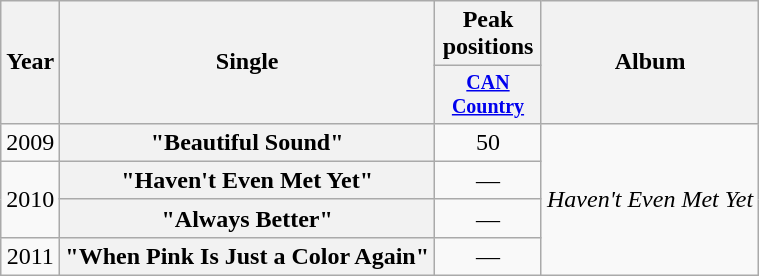<table class="wikitable plainrowheaders" style="text-align:center;">
<tr>
<th rowspan="2">Year</th>
<th rowspan="2">Single</th>
<th>Peak positions</th>
<th rowspan="2">Album</th>
</tr>
<tr style="font-size:smaller;">
<th width="65"><a href='#'>CAN Country</a><br></th>
</tr>
<tr>
<td>2009</td>
<th scope="row">"Beautiful Sound"</th>
<td>50</td>
<td rowspan="4"><em>Haven't Even Met Yet</em></td>
</tr>
<tr>
<td rowspan="2">2010</td>
<th scope="row">"Haven't Even Met Yet"</th>
<td>—</td>
</tr>
<tr>
<th scope="row">"Always Better"</th>
<td>—</td>
</tr>
<tr>
<td>2011</td>
<th scope="row">"When Pink Is Just a Color Again"</th>
<td>—</td>
</tr>
</table>
